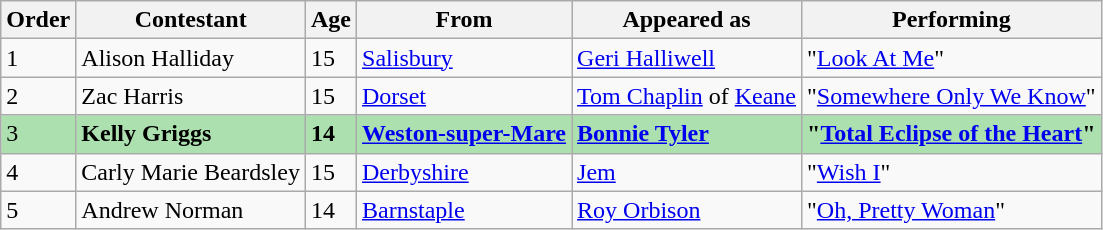<table class="wikitable">
<tr>
<th>Order</th>
<th>Contestant</th>
<th>Age</th>
<th>From</th>
<th>Appeared as</th>
<th>Performing</th>
</tr>
<tr>
<td>1</td>
<td>Alison Halliday</td>
<td>15</td>
<td><a href='#'>Salisbury</a></td>
<td><a href='#'>Geri Halliwell</a></td>
<td>"<a href='#'>Look At Me</a>"</td>
</tr>
<tr>
<td>2</td>
<td>Zac Harris</td>
<td>15</td>
<td><a href='#'>Dorset</a></td>
<td><a href='#'>Tom Chaplin</a> of <a href='#'>Keane</a></td>
<td>"<a href='#'>Somewhere Only We Know</a>"</td>
</tr>
<tr style="background:#ACE1AF;">
<td>3</td>
<td><strong>Kelly Griggs</strong></td>
<td><strong>14</strong></td>
<td><strong><a href='#'>Weston-super-Mare</a></strong></td>
<td><strong><a href='#'>Bonnie Tyler</a></strong></td>
<td><strong>"<a href='#'>Total Eclipse of the Heart</a>"</strong></td>
</tr>
<tr>
<td>4</td>
<td>Carly Marie Beardsley</td>
<td>15</td>
<td><a href='#'>Derbyshire</a></td>
<td><a href='#'>Jem</a></td>
<td>"<a href='#'>Wish I</a>"</td>
</tr>
<tr>
<td>5</td>
<td>Andrew Norman</td>
<td>14</td>
<td><a href='#'>Barnstaple</a></td>
<td><a href='#'>Roy Orbison</a></td>
<td>"<a href='#'>Oh, Pretty Woman</a>"</td>
</tr>
</table>
